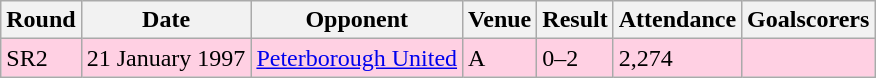<table class="wikitable">
<tr>
<th>Round</th>
<th>Date</th>
<th>Opponent</th>
<th>Venue</th>
<th>Result</th>
<th>Attendance</th>
<th>Goalscorers</th>
</tr>
<tr style="background-color: #ffd0e3;">
<td>SR2</td>
<td>21 January 1997</td>
<td><a href='#'>Peterborough United</a></td>
<td>A</td>
<td>0–2</td>
<td>2,274</td>
<td></td>
</tr>
</table>
